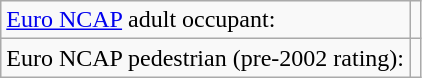<table class="wikitable">
<tr>
<td><a href='#'>Euro NCAP</a> adult occupant:</td>
<td></td>
</tr>
<tr>
<td>Euro NCAP pedestrian (pre-2002 rating):</td>
<td></td>
</tr>
</table>
